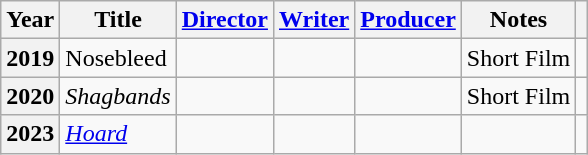<table class="wikitable plainrowheaders">
<tr>
<th scope="col">Year</th>
<th scope="col">Title</th>
<th scope="col"><a href='#'>Director</a></th>
<th scope="col"><a href='#'>Writer</a></th>
<th scope="col"><a href='#'>Producer</a></th>
<th scope="col">Notes</th>
<th scope="col"></th>
</tr>
<tr>
<th scope="row">2019</th>
<td>Nosebleed</td>
<td></td>
<td></td>
<td></td>
<td>Short Film</td>
<td style="text-align:center;"></td>
</tr>
<tr>
<th scope="row">2020</th>
<td><em>Shagbands</em></td>
<td></td>
<td></td>
<td></td>
<td>Short Film</td>
<td style="text-align:center;"></td>
</tr>
<tr>
<th scope="row">2023</th>
<td><em><a href='#'>Hoard</a></em></td>
<td></td>
<td></td>
<td></td>
<td></td>
<td style="text-align:center;"></td>
</tr>
</table>
